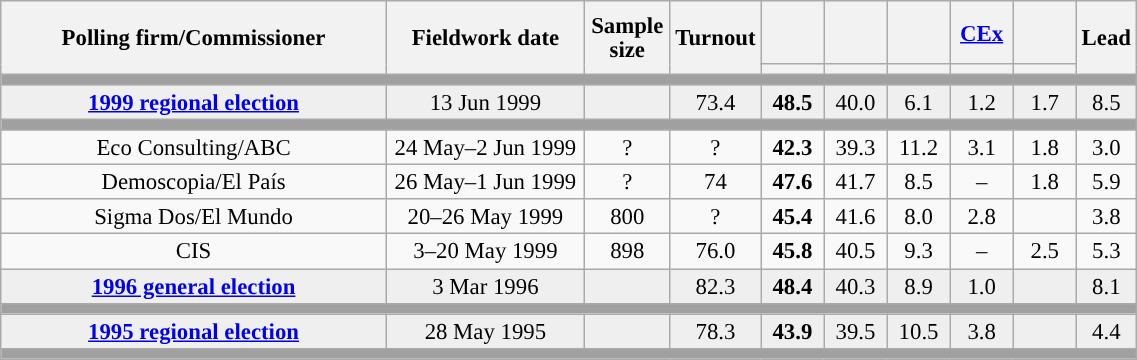<table class="wikitable collapsible collapsed" style="text-align:center; font-size:95%; line-height:16px;">
<tr style="height:42px;">
<th style="width:250px;" rowspan="2">Polling firm/Commissioner</th>
<th style="width:125px;" rowspan="2">Fieldwork date</th>
<th style="width:50px;" rowspan="2">Sample size</th>
<th style="width:45px;" rowspan="2">Turnout</th>
<th style="width:35px;"></th>
<th style="width:35px;"></th>
<th style="width:35px;"></th>
<th style="width:35px;"><a href='#'>CEx</a></th>
<th style="width:35px;"></th>
<th style="width:30px;" rowspan="2">Lead</th>
</tr>
<tr>
<th style="color:inherit;background:"></th>
<th style="color:inherit;background:"></th>
<th style="color:inherit;background:"></th>
<th style="color:inherit;background:"></th>
<th style="color:inherit;background:"></th>
</tr>
<tr>
<td colspan="10" style="background:#A0A0A0"></td>
</tr>
<tr style="background:#EFEFEF;">
<td><strong><a href='#'>1999 regional election</a></strong></td>
<td>13 Jun 1999</td>
<td></td>
<td>73.4</td>
<td><strong>48.5</strong><br></td>
<td>40.0<br></td>
<td>6.1<br></td>
<td>1.2<br></td>
<td>1.7<br></td>
<td style="background:">8.5</td>
</tr>
<tr>
<td colspan="10" style="background:#A0A0A0"></td>
</tr>
<tr>
<td>Eco Consulting/ABC</td>
<td>24 May–2 Jun 1999</td>
<td>?</td>
<td>?</td>
<td><strong>42.3</strong><br></td>
<td>39.3<br></td>
<td>11.2<br></td>
<td>3.1<br></td>
<td>1.8<br></td>
<td style="background:">3.0</td>
</tr>
<tr>
<td>Demoscopia/El País</td>
<td>26 May–1 Jun 1999</td>
<td>?</td>
<td>74</td>
<td><strong>47.6</strong><br></td>
<td>41.7<br></td>
<td>8.5<br></td>
<td>–</td>
<td>1.8<br></td>
<td style="background:">5.9</td>
</tr>
<tr>
<td>Sigma Dos/El Mundo</td>
<td>20–26 May 1999</td>
<td>800</td>
<td>?</td>
<td><strong>45.4</strong><br></td>
<td>41.6<br></td>
<td>8.0<br></td>
<td>2.8<br></td>
<td></td>
<td style="background:">3.8</td>
</tr>
<tr>
<td>CIS</td>
<td>3–20 May 1999</td>
<td>898</td>
<td>76.0</td>
<td><strong>45.8</strong><br></td>
<td>40.5<br></td>
<td>9.3<br></td>
<td>–</td>
<td>2.5<br></td>
<td style="background:">5.3</td>
</tr>
<tr style="background:#EFEFEF;">
<td><strong><a href='#'>1996 general election</a></strong></td>
<td>3 Mar 1996</td>
<td></td>
<td>82.3</td>
<td><strong>48.4</strong><br></td>
<td>40.3<br></td>
<td>8.9<br></td>
<td>1.0<br></td>
<td></td>
<td style="background:">8.1</td>
</tr>
<tr>
<td colspan="10" style="background:#A0A0A0"></td>
</tr>
<tr style="background:#EFEFEF;">
<td><strong><a href='#'>1995 regional election</a></strong></td>
<td>28 May 1995</td>
<td></td>
<td>78.3</td>
<td><strong>43.9</strong><br></td>
<td>39.5<br></td>
<td>10.5<br></td>
<td>3.8<br></td>
<td></td>
<td style="background:">4.4</td>
</tr>
<tr>
<td colspan="10" style="background:#A0A0A0"></td>
</tr>
</table>
